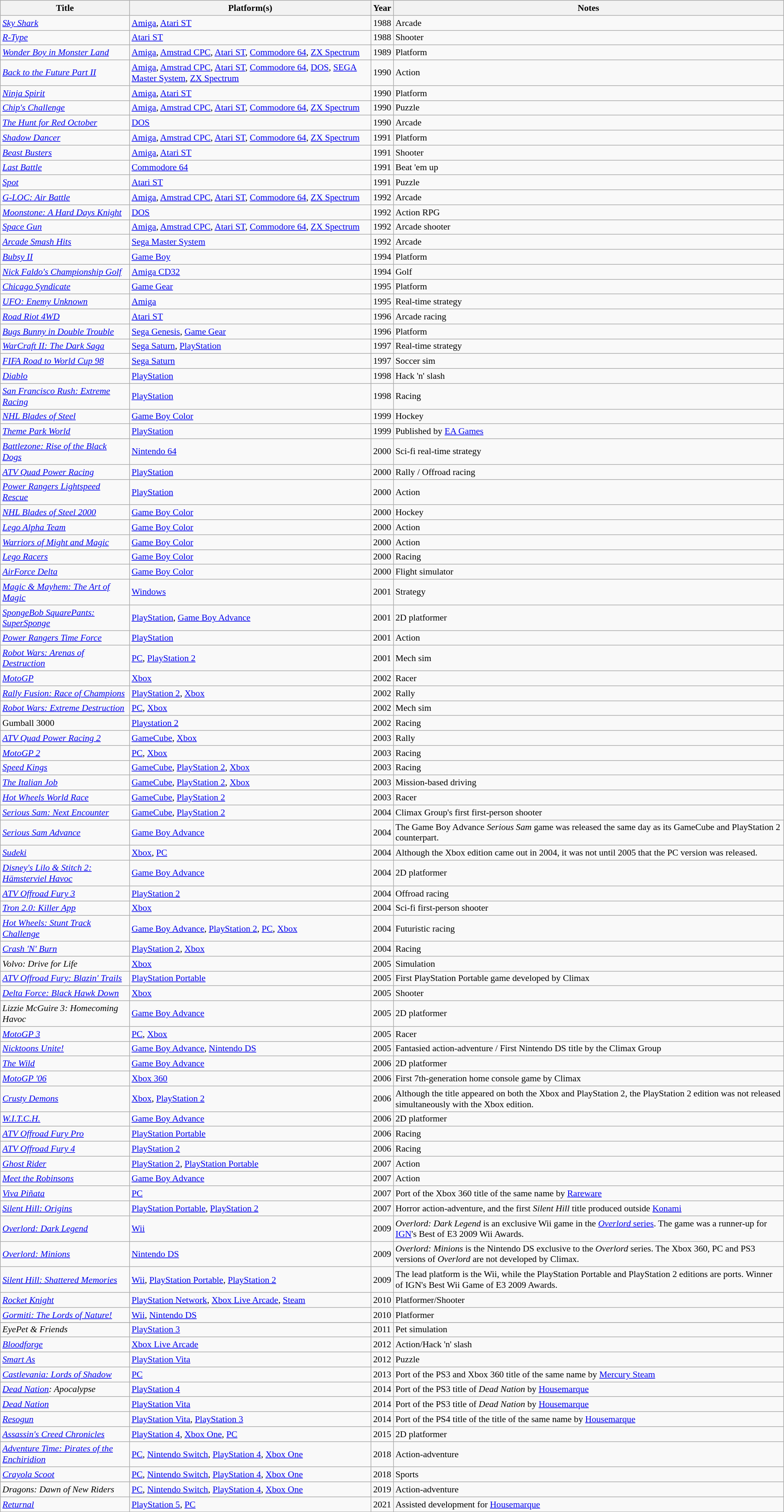<table class="wikitable sortable" style="font-size: 90%;">
<tr>
<th>Title</th>
<th>Platform(s)</th>
<th>Year</th>
<th>Notes</th>
</tr>
<tr>
<td><em><a href='#'>Sky Shark</a></em></td>
<td><a href='#'>Amiga</a>, <a href='#'>Atari ST</a></td>
<td>1988</td>
<td>Arcade</td>
</tr>
<tr>
<td><em><a href='#'>R-Type</a></em></td>
<td><a href='#'>Atari ST</a></td>
<td>1988</td>
<td>Shooter</td>
</tr>
<tr>
<td><em><a href='#'>Wonder Boy in Monster Land</a></em></td>
<td><a href='#'>Amiga</a>, <a href='#'>Amstrad CPC</a>, <a href='#'>Atari ST</a>, <a href='#'>Commodore 64</a>, <a href='#'>ZX Spectrum</a></td>
<td>1989</td>
<td>Platform</td>
</tr>
<tr>
<td><em><a href='#'>Back to the Future Part II</a></em></td>
<td><a href='#'>Amiga</a>, <a href='#'>Amstrad CPC</a>, <a href='#'>Atari ST</a>, <a href='#'>Commodore 64</a>, <a href='#'>DOS</a>, <a href='#'>SEGA Master System</a>, <a href='#'>ZX Spectrum</a></td>
<td>1990</td>
<td>Action</td>
</tr>
<tr>
<td><em><a href='#'>Ninja Spirit</a></em></td>
<td><a href='#'>Amiga</a>, <a href='#'>Atari ST</a></td>
<td>1990</td>
<td>Platform</td>
</tr>
<tr>
<td><em><a href='#'>Chip's Challenge</a></em></td>
<td><a href='#'>Amiga</a>, <a href='#'>Amstrad CPC</a>, <a href='#'>Atari ST</a>, <a href='#'>Commodore 64</a>, <a href='#'>ZX Spectrum</a></td>
<td>1990</td>
<td>Puzzle</td>
</tr>
<tr>
<td><em><a href='#'>The Hunt for Red October</a></em></td>
<td><a href='#'>DOS</a></td>
<td>1990</td>
<td>Arcade</td>
</tr>
<tr>
<td><em><a href='#'>Shadow Dancer</a></em></td>
<td><a href='#'>Amiga</a>, <a href='#'>Amstrad CPC</a>, <a href='#'>Atari ST</a>, <a href='#'>Commodore 64</a>, <a href='#'>ZX Spectrum</a></td>
<td>1991</td>
<td>Platform</td>
</tr>
<tr>
<td><em><a href='#'>Beast Busters</a></em></td>
<td><a href='#'>Amiga</a>, <a href='#'>Atari ST</a></td>
<td>1991</td>
<td>Shooter</td>
</tr>
<tr>
<td><em><a href='#'>Last Battle</a></em></td>
<td><a href='#'>Commodore 64</a></td>
<td>1991</td>
<td>Beat 'em up</td>
</tr>
<tr>
<td><em><a href='#'>Spot</a></em></td>
<td><a href='#'>Atari ST</a></td>
<td>1991</td>
<td>Puzzle</td>
</tr>
<tr>
<td><em><a href='#'>G-LOC: Air Battle</a></em></td>
<td><a href='#'>Amiga</a>, <a href='#'>Amstrad CPC</a>, <a href='#'>Atari ST</a>, <a href='#'>Commodore 64</a>, <a href='#'>ZX Spectrum</a></td>
<td>1992</td>
<td>Arcade</td>
</tr>
<tr>
<td><em><a href='#'>Moonstone: A Hard Days Knight</a></em></td>
<td><a href='#'>DOS</a></td>
<td>1992</td>
<td>Action RPG</td>
</tr>
<tr>
<td><em><a href='#'>Space Gun</a></em></td>
<td><a href='#'>Amiga</a>, <a href='#'>Amstrad CPC</a>, <a href='#'>Atari ST</a>, <a href='#'>Commodore 64</a>, <a href='#'>ZX Spectrum</a></td>
<td>1992</td>
<td>Arcade shooter</td>
</tr>
<tr>
<td><em><a href='#'>Arcade Smash Hits</a></em></td>
<td><a href='#'>Sega Master System</a></td>
<td>1992</td>
<td>Arcade</td>
</tr>
<tr>
<td><em><a href='#'>Bubsy II</a></em></td>
<td><a href='#'>Game Boy</a></td>
<td>1994</td>
<td>Platform</td>
</tr>
<tr>
<td><em><a href='#'>Nick Faldo's Championship Golf</a></em></td>
<td><a href='#'>Amiga CD32</a></td>
<td>1994</td>
<td>Golf</td>
</tr>
<tr>
<td><em><a href='#'>Chicago Syndicate</a></em></td>
<td><a href='#'>Game Gear</a></td>
<td>1995</td>
<td>Platform</td>
</tr>
<tr>
<td><em><a href='#'>UFO: Enemy Unknown</a></em></td>
<td><a href='#'>Amiga</a></td>
<td>1995</td>
<td>Real-time strategy</td>
</tr>
<tr>
<td><em><a href='#'>Road Riot 4WD</a></em></td>
<td><a href='#'>Atari ST</a></td>
<td>1996</td>
<td>Arcade racing</td>
</tr>
<tr>
<td><em><a href='#'>Bugs Bunny in Double Trouble</a></em></td>
<td><a href='#'>Sega Genesis</a>, <a href='#'>Game Gear</a></td>
<td>1996</td>
<td>Platform</td>
</tr>
<tr>
<td><em><a href='#'>WarCraft II: The Dark Saga</a></em></td>
<td><a href='#'>Sega Saturn</a>, <a href='#'>PlayStation</a></td>
<td>1997</td>
<td>Real-time strategy</td>
</tr>
<tr>
<td><em><a href='#'>FIFA Road to World Cup 98</a></em></td>
<td><a href='#'>Sega Saturn</a></td>
<td>1997</td>
<td>Soccer sim</td>
</tr>
<tr>
<td><em><a href='#'>Diablo</a></em></td>
<td><a href='#'>PlayStation</a></td>
<td>1998</td>
<td>Hack 'n' slash</td>
</tr>
<tr>
<td><em><a href='#'>San Francisco Rush: Extreme Racing</a></em></td>
<td><a href='#'>PlayStation</a></td>
<td>1998</td>
<td>Racing</td>
</tr>
<tr>
<td><em><a href='#'>NHL Blades of Steel</a></em></td>
<td><a href='#'>Game Boy Color</a></td>
<td>1999</td>
<td>Hockey</td>
</tr>
<tr>
<td><em><a href='#'>Theme Park World</a></em></td>
<td><a href='#'>PlayStation</a></td>
<td>1999</td>
<td>Published by <a href='#'>EA Games</a></td>
</tr>
<tr>
<td><em><a href='#'>Battlezone: Rise of the Black Dogs</a></em></td>
<td><a href='#'>Nintendo 64</a></td>
<td>2000</td>
<td>Sci-fi real-time strategy</td>
</tr>
<tr>
<td><em><a href='#'>ATV Quad Power Racing</a></em></td>
<td><a href='#'>PlayStation</a></td>
<td>2000</td>
<td>Rally / Offroad racing</td>
</tr>
<tr>
<td><em><a href='#'>Power Rangers Lightspeed Rescue</a></em></td>
<td><a href='#'>PlayStation</a></td>
<td>2000</td>
<td>Action</td>
</tr>
<tr>
<td><em><a href='#'>NHL Blades of Steel 2000</a></em></td>
<td><a href='#'>Game Boy Color</a></td>
<td>2000</td>
<td>Hockey</td>
</tr>
<tr>
<td><em><a href='#'>Lego Alpha Team</a></em></td>
<td><a href='#'>Game Boy Color</a></td>
<td>2000</td>
<td>Action</td>
</tr>
<tr>
<td><em><a href='#'>Warriors of Might and Magic</a></em></td>
<td><a href='#'>Game Boy Color</a></td>
<td>2000</td>
<td>Action</td>
</tr>
<tr>
<td><em><a href='#'>Lego Racers</a></em></td>
<td><a href='#'>Game Boy Color</a></td>
<td>2000</td>
<td>Racing</td>
</tr>
<tr>
<td><em><a href='#'>AirForce Delta</a></em></td>
<td><a href='#'>Game Boy Color</a></td>
<td>2000</td>
<td>Flight simulator</td>
</tr>
<tr>
<td><em><a href='#'>Magic & Mayhem: The Art of Magic</a></em></td>
<td><a href='#'>Windows</a></td>
<td>2001</td>
<td>Strategy</td>
</tr>
<tr>
<td><em><a href='#'>SpongeBob SquarePants: SuperSponge</a></em></td>
<td><a href='#'>PlayStation</a>, <a href='#'>Game Boy Advance</a></td>
<td>2001</td>
<td>2D platformer</td>
</tr>
<tr>
<td><em><a href='#'>Power Rangers Time Force</a></em></td>
<td><a href='#'>PlayStation</a></td>
<td>2001</td>
<td>Action</td>
</tr>
<tr>
<td><em><a href='#'>Robot Wars: Arenas of Destruction</a></em></td>
<td><a href='#'>PC</a>, <a href='#'>PlayStation 2</a></td>
<td>2001</td>
<td>Mech sim</td>
</tr>
<tr>
<td><em><a href='#'>MotoGP</a></em></td>
<td><a href='#'>Xbox</a></td>
<td>2002</td>
<td>Racer</td>
</tr>
<tr>
<td><em><a href='#'>Rally Fusion: Race of Champions</a></em></td>
<td><a href='#'>PlayStation 2</a>, <a href='#'>Xbox</a></td>
<td>2002</td>
<td>Rally</td>
</tr>
<tr>
<td><em><a href='#'>Robot Wars: Extreme Destruction</a></em></td>
<td><a href='#'>PC</a>, <a href='#'>Xbox</a></td>
<td>2002</td>
<td>Mech sim</td>
</tr>
<tr>
<td>Gumball 3000</td>
<td><a href='#'>Playstation 2</a></td>
<td>2002</td>
<td>Racing</td>
</tr>
<tr>
<td><em><a href='#'>ATV Quad Power Racing 2</a></em></td>
<td><a href='#'>GameCube</a>, <a href='#'>Xbox</a></td>
<td>2003</td>
<td>Rally</td>
</tr>
<tr>
<td><em><a href='#'>MotoGP 2</a></em></td>
<td><a href='#'>PC</a>, <a href='#'>Xbox</a></td>
<td>2003</td>
<td>Racing</td>
</tr>
<tr>
<td><em><a href='#'>Speed Kings</a></em></td>
<td><a href='#'>GameCube</a>, <a href='#'>PlayStation 2</a>, <a href='#'>Xbox</a></td>
<td>2003</td>
<td>Racing</td>
</tr>
<tr>
<td><em><a href='#'>The Italian Job</a></em></td>
<td><a href='#'>GameCube</a>, <a href='#'>PlayStation 2</a>, <a href='#'>Xbox</a></td>
<td>2003</td>
<td>Mission-based driving</td>
</tr>
<tr>
<td><em><a href='#'>Hot Wheels World Race</a></em></td>
<td><a href='#'>GameCube</a>, <a href='#'>PlayStation 2</a></td>
<td>2003</td>
<td>Racer</td>
</tr>
<tr>
<td><em><a href='#'>Serious Sam: Next Encounter</a></em></td>
<td><a href='#'>GameCube</a>, <a href='#'>PlayStation 2</a></td>
<td>2004</td>
<td>Climax Group's first first-person shooter</td>
</tr>
<tr>
<td><em><a href='#'>Serious Sam Advance</a></em></td>
<td><a href='#'>Game Boy Advance</a></td>
<td>2004</td>
<td>The Game Boy Advance <em>Serious Sam</em> game was released the same day as its GameCube and PlayStation 2 counterpart.</td>
</tr>
<tr>
<td><em><a href='#'>Sudeki</a></em></td>
<td><a href='#'>Xbox</a>, <a href='#'>PC</a></td>
<td>2004</td>
<td>Although the Xbox edition came out in 2004, it was not until 2005 that the PC version was released.</td>
</tr>
<tr>
<td><em><a href='#'>Disney's Lilo & Stitch 2: Hämsterviel Havoc</a></em></td>
<td><a href='#'>Game Boy Advance</a></td>
<td>2004</td>
<td>2D platformer</td>
</tr>
<tr>
<td><em><a href='#'>ATV Offroad Fury 3</a></em></td>
<td><a href='#'>PlayStation 2</a></td>
<td>2004</td>
<td>Offroad racing</td>
</tr>
<tr>
<td><em><a href='#'>Tron 2.0: Killer App</a></em></td>
<td><a href='#'>Xbox</a></td>
<td>2004</td>
<td>Sci-fi first-person shooter</td>
</tr>
<tr>
<td><em><a href='#'>Hot Wheels: Stunt Track Challenge</a></em></td>
<td><a href='#'>Game Boy Advance</a>, <a href='#'>PlayStation 2</a>, <a href='#'>PC</a>, <a href='#'>Xbox</a></td>
<td>2004</td>
<td>Futuristic racing</td>
</tr>
<tr>
<td><em><a href='#'>Crash 'N' Burn</a></em></td>
<td><a href='#'>PlayStation 2</a>, <a href='#'>Xbox</a></td>
<td>2004</td>
<td>Racing</td>
</tr>
<tr>
<td><em>Volvo: Drive for Life</em></td>
<td><a href='#'>Xbox</a></td>
<td>2005</td>
<td>Simulation</td>
</tr>
<tr>
<td><em><a href='#'>ATV Offroad Fury: Blazin' Trails</a></em></td>
<td><a href='#'>PlayStation Portable</a></td>
<td>2005</td>
<td>First PlayStation Portable game developed by Climax</td>
</tr>
<tr>
<td><em><a href='#'>Delta Force: Black Hawk Down</a></em></td>
<td><a href='#'>Xbox</a></td>
<td>2005</td>
<td>Shooter</td>
</tr>
<tr>
<td><em>Lizzie McGuire 3: Homecoming Havoc</em></td>
<td><a href='#'>Game Boy Advance</a></td>
<td>2005</td>
<td>2D platformer</td>
</tr>
<tr>
<td><em><a href='#'>MotoGP 3</a></em></td>
<td><a href='#'>PC</a>, <a href='#'>Xbox</a></td>
<td>2005</td>
<td>Racer</td>
</tr>
<tr>
<td><em><a href='#'>Nicktoons Unite!</a></em></td>
<td><a href='#'>Game Boy Advance</a>, <a href='#'>Nintendo DS</a></td>
<td>2005</td>
<td>Fantasied action-adventure / First Nintendo DS title by the Climax Group</td>
</tr>
<tr>
<td><em><a href='#'>The Wild</a></em></td>
<td><a href='#'>Game Boy Advance</a></td>
<td>2006</td>
<td>2D platformer</td>
</tr>
<tr>
<td><em><a href='#'>MotoGP '06</a></em></td>
<td><a href='#'>Xbox 360</a></td>
<td>2006</td>
<td>First 7th-generation home console game by Climax</td>
</tr>
<tr>
<td><em><a href='#'>Crusty Demons</a></em></td>
<td><a href='#'>Xbox</a>, <a href='#'>PlayStation 2</a></td>
<td>2006</td>
<td>Although the title appeared on both the Xbox and PlayStation 2, the PlayStation 2 edition was not released simultaneously with the Xbox edition.</td>
</tr>
<tr>
<td><em><a href='#'>W.I.T.C.H.</a></em></td>
<td><a href='#'>Game Boy Advance</a></td>
<td>2006</td>
<td>2D platformer</td>
</tr>
<tr>
<td><em><a href='#'>ATV Offroad Fury Pro</a></em></td>
<td><a href='#'>PlayStation Portable</a></td>
<td>2006</td>
<td>Racing</td>
</tr>
<tr>
<td><em><a href='#'>ATV Offroad Fury 4</a></em></td>
<td><a href='#'>PlayStation 2</a></td>
<td>2006</td>
<td>Racing</td>
</tr>
<tr>
<td><em><a href='#'>Ghost Rider</a></em></td>
<td><a href='#'>PlayStation 2</a>, <a href='#'>PlayStation Portable</a></td>
<td>2007</td>
<td>Action</td>
</tr>
<tr>
<td><em><a href='#'>Meet the Robinsons</a></em></td>
<td><a href='#'>Game Boy Advance</a></td>
<td>2007</td>
<td>Action</td>
</tr>
<tr>
<td><em><a href='#'>Viva Piñata</a></em></td>
<td><a href='#'>PC</a></td>
<td>2007</td>
<td>Port of the Xbox 360 title of the same name by <a href='#'>Rareware</a></td>
</tr>
<tr>
<td><em><a href='#'>Silent Hill: Origins</a></em></td>
<td><a href='#'>PlayStation Portable</a>, <a href='#'>PlayStation 2</a></td>
<td>2007</td>
<td>Horror action-adventure, and the first <em>Silent Hill</em> title produced outside <a href='#'>Konami</a></td>
</tr>
<tr>
<td><em><a href='#'>Overlord: Dark Legend</a></em></td>
<td><a href='#'>Wii</a></td>
<td>2009</td>
<td><em>Overlord: Dark Legend</em> is an exclusive Wii game in the <a href='#'><em>Overlord</em> series</a>. The game was a runner-up for <a href='#'>IGN</a>'s Best of E3 2009 Wii Awards.</td>
</tr>
<tr>
<td><em><a href='#'>Overlord: Minions</a></em></td>
<td><a href='#'>Nintendo DS</a></td>
<td>2009</td>
<td><em>Overlord: Minions</em> is the Nintendo DS exclusive to the <em>Overlord</em> series. The Xbox 360, PC and PS3 versions of <em>Overlord</em> are not developed by Climax.</td>
</tr>
<tr>
<td><em><a href='#'>Silent Hill: Shattered Memories</a></em></td>
<td><a href='#'>Wii</a>, <a href='#'>PlayStation Portable</a>, <a href='#'>PlayStation 2</a></td>
<td>2009</td>
<td>The lead platform is the Wii, while the PlayStation Portable and PlayStation 2 editions are ports. Winner of IGN's Best Wii Game of E3 2009 Awards.</td>
</tr>
<tr>
<td><em><a href='#'>Rocket Knight</a></em></td>
<td><a href='#'>PlayStation Network</a>, <a href='#'>Xbox Live Arcade</a>, <a href='#'>Steam</a></td>
<td>2010</td>
<td>Platformer/Shooter</td>
</tr>
<tr>
<td><em><a href='#'>Gormiti: The Lords of Nature!</a></em></td>
<td><a href='#'>Wii</a>, <a href='#'>Nintendo DS</a></td>
<td>2010</td>
<td>Platformer</td>
</tr>
<tr>
</tr>
<tr>
<td><em>EyePet & Friends</em></td>
<td><a href='#'>PlayStation 3</a></td>
<td>2011</td>
<td>Pet simulation</td>
</tr>
<tr>
<td><em><a href='#'>Bloodforge</a></em></td>
<td><a href='#'>Xbox Live Arcade</a></td>
<td>2012</td>
<td>Action/Hack 'n' slash</td>
</tr>
<tr>
<td><em><a href='#'>Smart As</a></em></td>
<td><a href='#'>PlayStation Vita</a></td>
<td>2012</td>
<td>Puzzle</td>
</tr>
<tr>
<td><em><a href='#'>Castlevania: Lords of Shadow</a></em></td>
<td><a href='#'>PC</a></td>
<td>2013</td>
<td>Port of the PS3 and Xbox 360 title of the same name by <a href='#'>Mercury Steam</a></td>
</tr>
<tr>
<td><em><a href='#'>Dead Nation</a>: Apocalypse</em></td>
<td><a href='#'>PlayStation 4</a></td>
<td>2014</td>
<td>Port of the PS3 title of <em>Dead Nation</em> by <a href='#'>Housemarque</a></td>
</tr>
<tr>
<td><em><a href='#'>Dead Nation</a></em></td>
<td><a href='#'>PlayStation Vita</a></td>
<td>2014</td>
<td>Port of the PS3 title of <em>Dead Nation</em> by <a href='#'>Housemarque</a></td>
</tr>
<tr>
<td><em><a href='#'>Resogun</a></em></td>
<td><a href='#'>PlayStation Vita</a>, <a href='#'>PlayStation 3</a></td>
<td>2014</td>
<td>Port of the PS4 title of the title of the same name by <a href='#'>Housemarque</a></td>
</tr>
<tr>
<td><em><a href='#'>Assassin's Creed Chronicles</a></em></td>
<td><a href='#'>PlayStation 4</a>, <a href='#'>Xbox One</a>, <a href='#'>PC</a></td>
<td>2015</td>
<td>2D platformer</td>
</tr>
<tr>
<td><em><a href='#'>Adventure Time: Pirates of the Enchiridion</a></em></td>
<td><a href='#'>PC</a>, <a href='#'>Nintendo Switch</a>, <a href='#'>PlayStation 4</a>, <a href='#'>Xbox One</a></td>
<td>2018</td>
<td>Action-adventure</td>
</tr>
<tr>
<td><em><a href='#'>Crayola Scoot</a></em></td>
<td><a href='#'>PC</a>, <a href='#'>Nintendo Switch</a>, <a href='#'>PlayStation 4</a>, <a href='#'>Xbox One</a></td>
<td>2018</td>
<td>Sports</td>
</tr>
<tr>
<td><em>Dragons: Dawn of New Riders</em></td>
<td><a href='#'>PC</a>, <a href='#'>Nintendo Switch</a>, <a href='#'>PlayStation 4</a>, <a href='#'>Xbox One</a></td>
<td>2019</td>
<td>Action-adventure</td>
</tr>
<tr>
<td><em><a href='#'>Returnal</a></em></td>
<td><a href='#'>PlayStation 5</a>, <a href='#'>PC</a></td>
<td>2021</td>
<td>Assisted development for <a href='#'>Housemarque</a></td>
</tr>
</table>
